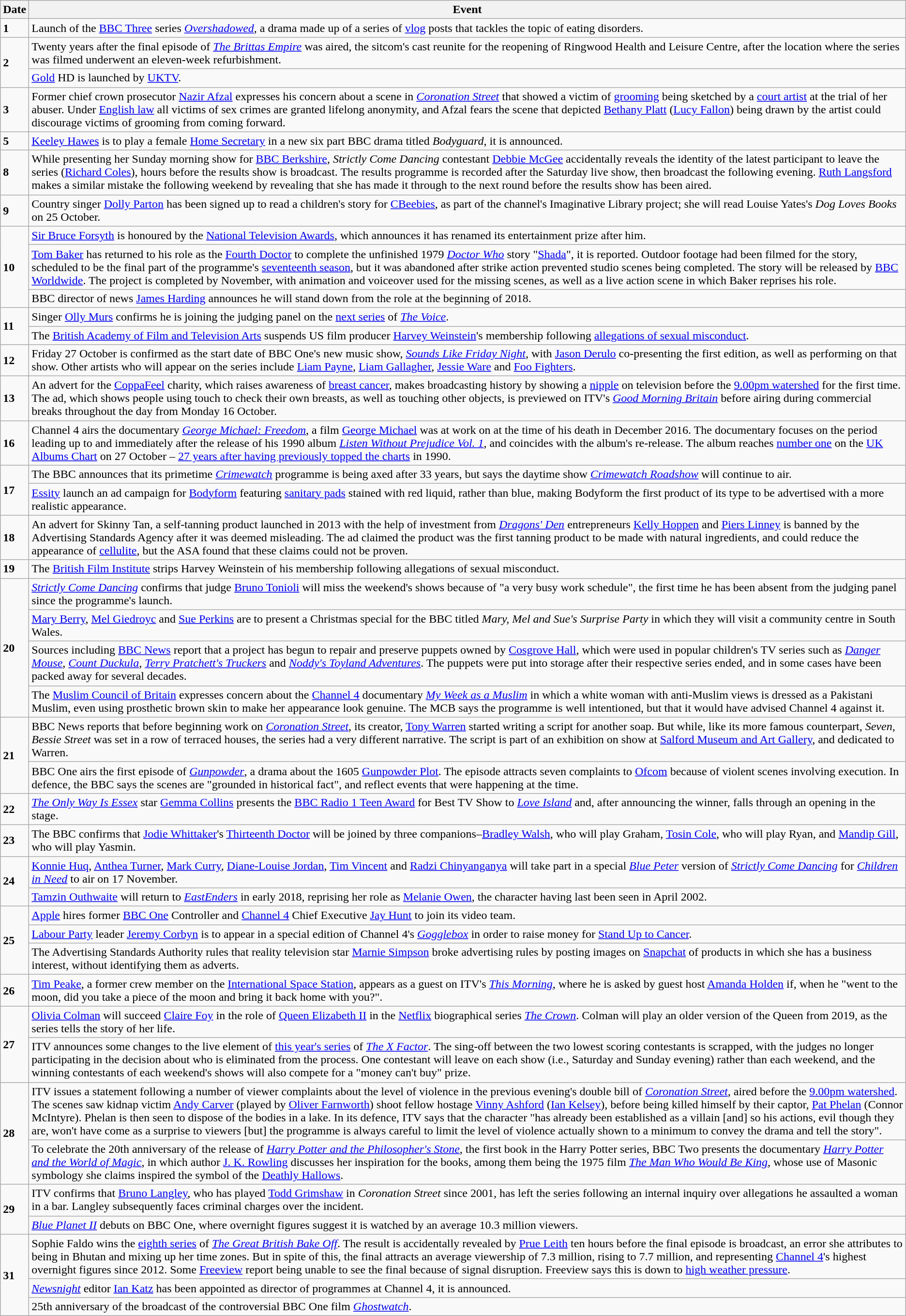<table class="wikitable">
<tr>
<th>Date</th>
<th>Event</th>
</tr>
<tr>
<td><strong>1</strong></td>
<td>Launch of the <a href='#'>BBC Three</a> series <em><a href='#'>Overshadowed</a></em>, a drama made up of a series of <a href='#'>vlog</a> posts that tackles the topic of eating disorders.</td>
</tr>
<tr>
<td rowspan=2><strong>2</strong></td>
<td>Twenty years after the final episode of <em><a href='#'>The Brittas Empire</a></em> was aired, the sitcom's cast reunite for the reopening of Ringwood Health and Leisure Centre, after the location where the series was filmed underwent an eleven-week refurbishment.</td>
</tr>
<tr>
<td><a href='#'>Gold</a> HD is launched by <a href='#'>UKTV</a>.</td>
</tr>
<tr>
<td><strong>3</strong></td>
<td>Former chief crown prosecutor <a href='#'>Nazir Afzal</a> expresses his concern about a scene in <em><a href='#'>Coronation Street</a></em> that showed a victim of <a href='#'>grooming</a> being sketched by a <a href='#'>court artist</a> at the trial of her abuser. Under <a href='#'>English law</a> all victims of sex crimes are granted lifelong anonymity, and Afzal fears the scene that depicted <a href='#'>Bethany Platt</a> (<a href='#'>Lucy Fallon</a>) being drawn by the artist could discourage victims of grooming from coming forward.</td>
</tr>
<tr>
<td><strong>5</strong></td>
<td><a href='#'>Keeley Hawes</a> is to play a female <a href='#'>Home Secretary</a> in a new six part BBC drama titled <em>Bodyguard</em>, it is announced.</td>
</tr>
<tr>
<td><strong>8</strong></td>
<td>While presenting her Sunday morning show for <a href='#'>BBC Berkshire</a>, <em>Strictly Come Dancing</em> contestant <a href='#'>Debbie McGee</a> accidentally reveals the identity of the latest participant to leave the series (<a href='#'>Richard Coles</a>), hours before the results show is broadcast. The results programme is recorded after the Saturday live show, then broadcast the following evening. <a href='#'>Ruth Langsford</a> makes a similar mistake the following weekend by revealing that she has made it through to the next round before the results show has been aired.</td>
</tr>
<tr>
<td><strong>9</strong></td>
<td>Country singer <a href='#'>Dolly Parton</a> has been signed up to read a children's story for <a href='#'>CBeebies</a>, as part of the channel's Imaginative Library project; she will read Louise Yates's <em>Dog Loves Books</em> on 25 October.</td>
</tr>
<tr>
<td rowspan=3><strong>10</strong></td>
<td><a href='#'>Sir Bruce Forsyth</a> is honoured by the <a href='#'>National Television Awards</a>, which announces it has renamed its entertainment prize after him.</td>
</tr>
<tr>
<td><a href='#'>Tom Baker</a> has returned to his role as the <a href='#'>Fourth Doctor</a> to complete the unfinished 1979 <em><a href='#'>Doctor Who</a></em> story "<a href='#'>Shada</a>", it is reported. Outdoor footage had been filmed for the story, scheduled to be the final part of the programme's <a href='#'>seventeenth season</a>, but it was abandoned after strike action prevented studio scenes being completed. The story will be released by <a href='#'>BBC Worldwide</a>. The project is completed by November, with animation and voiceover used for the missing scenes, as well as a live action scene in which Baker reprises his role.</td>
</tr>
<tr>
<td>BBC director of news <a href='#'>James Harding</a> announces he will stand down from the role at the beginning of 2018.</td>
</tr>
<tr>
<td rowspan=2><strong>11</strong></td>
<td>Singer <a href='#'>Olly Murs</a> confirms he is joining the judging panel on the <a href='#'>next series</a> of <em><a href='#'>The Voice</a></em>.</td>
</tr>
<tr>
<td>The <a href='#'>British Academy of Film and Television Arts</a> suspends US film producer <a href='#'>Harvey Weinstein</a>'s membership following <a href='#'>allegations of sexual misconduct</a>.</td>
</tr>
<tr>
<td><strong>12</strong></td>
<td>Friday 27 October is confirmed as the start date of BBC One's new music show, <em><a href='#'>Sounds Like Friday Night</a></em>, with <a href='#'>Jason Derulo</a> co-presenting the first edition, as well as performing on that show. Other artists who will appear on the series include <a href='#'>Liam Payne</a>, <a href='#'>Liam Gallagher</a>, <a href='#'>Jessie Ware</a> and <a href='#'>Foo Fighters</a>.</td>
</tr>
<tr>
<td><strong>13</strong></td>
<td>An advert for the <a href='#'>CoppaFeel</a> charity, which raises awareness of <a href='#'>breast cancer</a>, makes broadcasting history by showing a <a href='#'>nipple</a> on television before the <a href='#'>9.00pm watershed</a> for the first time. The ad, which shows people using touch to check their own breasts, as well as touching other objects, is previewed on ITV's <em><a href='#'>Good Morning Britain</a></em> before airing during commercial breaks throughout the day from Monday 16 October.</td>
</tr>
<tr>
<td><strong>16</strong></td>
<td>Channel 4 airs the documentary <em><a href='#'>George Michael: Freedom</a></em>, a film <a href='#'>George Michael</a> was at work on at the time of his death in December 2016. The documentary focuses on the period leading up to and immediately after the release of his 1990 album <em><a href='#'>Listen Without Prejudice Vol. 1</a></em>, and coincides with the album's re-release. The album reaches <a href='#'>number one</a> on the <a href='#'>UK Albums Chart</a> on 27 October – <a href='#'>27 years after having previously topped the charts</a> in 1990.</td>
</tr>
<tr>
<td rowspan=2><strong>17</strong></td>
<td>The BBC announces that its primetime <em><a href='#'>Crimewatch</a></em> programme is being axed after 33 years, but says the daytime show <em><a href='#'>Crimewatch Roadshow</a></em> will continue to air.</td>
</tr>
<tr>
<td><a href='#'>Essity</a> launch an ad campaign for <a href='#'>Bodyform</a> featuring <a href='#'>sanitary pads</a> stained with red liquid, rather than blue, making Bodyform the first product of its type to be advertised with a more realistic appearance.</td>
</tr>
<tr>
<td><strong>18</strong></td>
<td>An advert for Skinny Tan, a self-tanning product launched in 2013 with the help of investment from <em><a href='#'>Dragons' Den</a></em> entrepreneurs <a href='#'>Kelly Hoppen</a> and <a href='#'>Piers Linney</a> is banned by the Advertising Standards Agency after it was deemed misleading. The ad claimed the product was the first tanning product to be made with natural ingredients, and could reduce the appearance of <a href='#'>cellulite</a>, but the ASA found that these claims could not be proven.</td>
</tr>
<tr>
<td><strong>19</strong></td>
<td>The <a href='#'>British Film Institute</a> strips Harvey Weinstein of his membership following allegations of sexual misconduct.</td>
</tr>
<tr>
<td rowspan=4><strong>20</strong></td>
<td><em><a href='#'>Strictly Come Dancing</a></em> confirms that judge <a href='#'>Bruno Tonioli</a> will miss the weekend's shows because of "a very busy work schedule", the first time he has been absent from the judging panel since the programme's launch.</td>
</tr>
<tr>
<td><a href='#'>Mary Berry</a>, <a href='#'>Mel Giedroyc</a> and <a href='#'>Sue Perkins</a> are to present a Christmas special for the BBC titled <em>Mary, Mel and Sue's Surprise Party</em> in which they will visit a community centre in South Wales.</td>
</tr>
<tr>
<td>Sources including <a href='#'>BBC News</a> report that a project has begun to repair and preserve puppets owned by <a href='#'>Cosgrove Hall</a>, which were used in popular children's TV series such as <em><a href='#'>Danger Mouse</a></em>, <em><a href='#'>Count Duckula</a></em>, <em><a href='#'>Terry Pratchett's Truckers</a></em> and <em><a href='#'>Noddy's Toyland Adventures</a></em>. The puppets were put into storage after their respective series ended, and in some cases have been packed away for several decades.</td>
</tr>
<tr>
<td>The <a href='#'>Muslim Council of Britain</a> expresses concern about the <a href='#'>Channel 4</a> documentary <em><a href='#'>My Week as a Muslim</a></em> in which a white woman with anti-Muslim views is dressed as a Pakistani Muslim, even using prosthetic brown skin to make her appearance look genuine. The MCB says the programme is well intentioned, but that it would have advised Channel 4 against it.</td>
</tr>
<tr>
<td rowspan=2><strong>21</strong></td>
<td>BBC News reports that before beginning work on <em><a href='#'>Coronation Street</a></em>, its creator, <a href='#'>Tony Warren</a> started writing a script for another soap. But while, like its more famous counterpart, <em>Seven, Bessie Street</em> was set in a row of terraced houses, the series had a very different narrative. The script is part of an exhibition on show at <a href='#'>Salford Museum and Art Gallery</a>, and dedicated to Warren.</td>
</tr>
<tr>
<td>BBC One airs the first episode of <em><a href='#'>Gunpowder</a></em>, a drama about the 1605 <a href='#'>Gunpowder Plot</a>. The episode attracts seven complaints to <a href='#'>Ofcom</a> because of violent scenes involving execution. In defence, the BBC says the scenes are "grounded in historical fact", and reflect events that were happening at the time.</td>
</tr>
<tr>
<td><strong>22</strong></td>
<td><em><a href='#'>The Only Way Is Essex</a></em> star <a href='#'>Gemma Collins</a> presents the <a href='#'>BBC Radio 1 Teen Award</a> for Best TV Show to <em><a href='#'>Love Island</a></em> and, after announcing the winner, falls through an opening in the stage.</td>
</tr>
<tr>
<td><strong>23</strong></td>
<td>The BBC confirms that <a href='#'>Jodie Whittaker</a>'s <a href='#'>Thirteenth Doctor</a> will be joined by three companions–<a href='#'>Bradley Walsh</a>, who will play Graham, <a href='#'>Tosin Cole</a>, who will play Ryan, and <a href='#'>Mandip Gill</a>, who will play Yasmin.</td>
</tr>
<tr>
<td rowspan=2><strong>24</strong></td>
<td><a href='#'>Konnie Huq</a>, <a href='#'>Anthea Turner</a>, <a href='#'>Mark Curry</a>, <a href='#'>Diane-Louise Jordan</a>, <a href='#'>Tim Vincent</a> and <a href='#'>Radzi Chinyanganya</a> will take part in a special <em><a href='#'>Blue Peter</a></em> version of <em><a href='#'>Strictly Come Dancing</a></em> for <em><a href='#'>Children in Need</a></em> to air on 17 November.</td>
</tr>
<tr>
<td><a href='#'>Tamzin Outhwaite</a> will return to <em><a href='#'>EastEnders</a></em> in early 2018, reprising her role as <a href='#'>Melanie Owen</a>, the character having last been seen in April 2002.</td>
</tr>
<tr>
<td rowspan=3><strong>25</strong></td>
<td><a href='#'>Apple</a> hires former <a href='#'>BBC One</a> Controller and <a href='#'>Channel 4</a> Chief Executive <a href='#'>Jay Hunt</a> to join its video team.</td>
</tr>
<tr>
<td><a href='#'>Labour Party</a> leader <a href='#'>Jeremy Corbyn</a> is to appear in a special edition of Channel 4's <em><a href='#'>Gogglebox</a></em> in order to raise money for <a href='#'>Stand Up to Cancer</a>.</td>
</tr>
<tr>
<td>The Advertising Standards Authority rules that reality television star <a href='#'>Marnie Simpson</a> broke advertising rules by posting images on <a href='#'>Snapchat</a> of products in which she has a business interest, without identifying them as adverts.</td>
</tr>
<tr>
<td><strong>26</strong></td>
<td><a href='#'>Tim Peake</a>, a former crew member on the <a href='#'>International Space Station</a>, appears as a guest on ITV's <em><a href='#'>This Morning</a></em>, where he is asked by guest host <a href='#'>Amanda Holden</a> if, when he "went to the moon, did you take a piece of the moon and bring it back home with you?".</td>
</tr>
<tr>
<td rowspan=2><strong>27</strong></td>
<td><a href='#'>Olivia Colman</a> will succeed <a href='#'>Claire Foy</a> in the role of <a href='#'>Queen Elizabeth II</a> in the <a href='#'>Netflix</a> biographical series <em><a href='#'>The Crown</a></em>. Colman will play an older version of the Queen from 2019, as the series tells the story of her life.</td>
</tr>
<tr>
<td>ITV announces some changes to the live element of <a href='#'>this year's series</a> of <em><a href='#'>The X Factor</a></em>. The sing-off between the two lowest scoring contestants is scrapped, with the judges no longer participating in the decision about who is eliminated from the process. One contestant will leave on each show (i.e., Saturday and Sunday evening) rather than each weekend, and the winning contestants of each weekend's shows will also compete for a "money can't buy" prize.</td>
</tr>
<tr>
<td rowspan=2><strong>28</strong></td>
<td>ITV issues a statement following a number of viewer complaints about the level of violence in the previous evening's double bill of <em><a href='#'>Coronation Street</a></em>, aired before the <a href='#'>9.00pm watershed</a>. The scenes saw kidnap victim <a href='#'>Andy Carver</a> (played by <a href='#'>Oliver Farnworth</a>) shoot fellow hostage <a href='#'>Vinny Ashford</a> (<a href='#'>Ian Kelsey</a>), before being killed himself by their captor, <a href='#'>Pat Phelan</a> (Connor McIntyre). Phelan is then seen to dispose of the bodies in a lake. In its defence, ITV says that the character "has already been established as a villain [and] so his actions, evil though they are, won't have come as a surprise to viewers [but] the programme is always careful to limit the level of violence actually shown to a minimum to convey the drama and tell the story".</td>
</tr>
<tr>
<td>To celebrate the 20th anniversary of the release of <em><a href='#'>Harry Potter and the Philosopher's Stone</a></em>, the first book in the Harry Potter series, BBC Two presents the documentary <em><a href='#'>Harry Potter and the World of Magic</a></em>, in which author <a href='#'>J. K. Rowling</a> discusses her inspiration for the books, among them being the 1975 film <em><a href='#'>The Man Who Would Be King</a></em>, whose use of Masonic symbology she claims inspired the symbol of the <a href='#'>Deathly Hallows</a>.</td>
</tr>
<tr>
<td rowspan=2><strong>29</strong></td>
<td>ITV confirms that <a href='#'>Bruno Langley</a>, who has played <a href='#'>Todd Grimshaw</a> in <em>Coronation Street</em> since 2001, has left the series following an internal inquiry over allegations he assaulted a woman in a bar. Langley subsequently faces criminal charges over the incident.</td>
</tr>
<tr>
<td><em><a href='#'>Blue Planet II</a></em> debuts on BBC One, where overnight figures suggest it is watched by an average 10.3 million viewers.</td>
</tr>
<tr>
<td rowspan=3><strong>31</strong></td>
<td>Sophie Faldo wins the <a href='#'>eighth series</a> of <em><a href='#'>The Great British Bake Off</a></em>. The result is accidentally revealed by <a href='#'>Prue Leith</a> ten hours before the final episode is broadcast, an error she attributes to being in Bhutan and mixing up her time zones. But in spite of this, the final attracts an average viewership of 7.3 million, rising to 7.7 million, and representing <a href='#'>Channel 4</a>'s highest overnight figures since 2012. Some <a href='#'>Freeview</a> report being unable to see the final because of signal disruption. Freeview says this is down to <a href='#'>high weather pressure</a>.</td>
</tr>
<tr>
<td><em><a href='#'>Newsnight</a></em> editor <a href='#'>Ian Katz</a> has been appointed as director of programmes at Channel 4, it is announced.</td>
</tr>
<tr>
<td>25th anniversary of the broadcast of the controversial BBC One film <em><a href='#'>Ghostwatch</a></em>.</td>
</tr>
</table>
